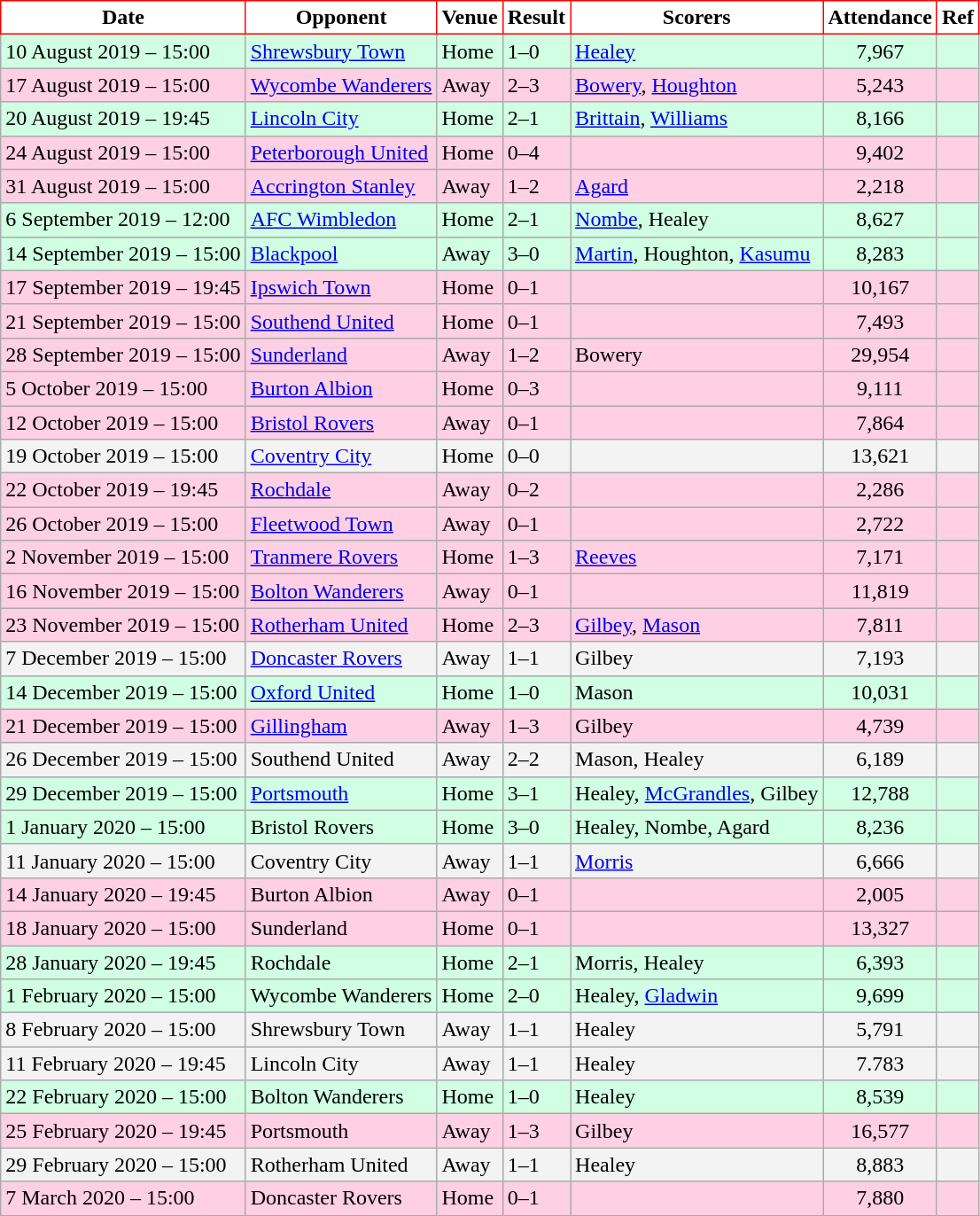<table class="wikitable">
<tr>
<th style="background:#FFFFFF; color:black; border:1px solid red;">Date</th>
<th style="background:#FFFFFF; color:black; border:1px solid red;">Opponent</th>
<th style="background:#FFFFFF; color:black; border:1px solid red;">Venue</th>
<th style="background:#FFFFFF; color:black; border:1px solid red;">Result</th>
<th style="background:#FFFFFF; color:black; border:1px solid red;">Scorers</th>
<th style="background:#FFFFFF; color:black; border:1px solid red;">Attendance</th>
<th style="background:#FFFFFF; color:black; border:1px solid red;">Ref</th>
</tr>
<tr bgcolor = "#d0ffe3">
<td>10 August 2019 – 15:00</td>
<td><a href='#'>Shrewsbury Town</a></td>
<td>Home</td>
<td>1–0</td>
<td><a href='#'>Healey</a></td>
<td align="center">7,967</td>
<td></td>
</tr>
<tr bgcolor = "#ffd0e3">
<td>17 August 2019 – 15:00</td>
<td><a href='#'>Wycombe Wanderers</a></td>
<td>Away</td>
<td>2–3</td>
<td><a href='#'>Bowery</a>, <a href='#'>Houghton</a></td>
<td align="center">5,243</td>
<td></td>
</tr>
<tr bgcolor = "#d0ffe3">
<td>20 August 2019 – 19:45</td>
<td><a href='#'>Lincoln City</a></td>
<td>Home</td>
<td>2–1</td>
<td><a href='#'>Brittain</a>, <a href='#'>Williams</a></td>
<td align="center">8,166</td>
<td></td>
</tr>
<tr bgcolor = "#ffd0e3">
<td>24 August 2019 – 15:00</td>
<td><a href='#'>Peterborough United</a></td>
<td>Home</td>
<td>0–4</td>
<td> </td>
<td align="center">9,402</td>
<td></td>
</tr>
<tr bgcolor = "#ffd0e3">
<td>31 August 2019 – 15:00</td>
<td><a href='#'>Accrington Stanley</a></td>
<td>Away</td>
<td>1–2</td>
<td><a href='#'>Agard</a></td>
<td align="center">2,218</td>
<td></td>
</tr>
<tr bgcolor = "#d0ffe3">
<td>6 September 2019 – 12:00</td>
<td><a href='#'>AFC Wimbledon</a></td>
<td>Home</td>
<td>2–1</td>
<td><a href='#'>Nombe</a>, Healey</td>
<td align="center">8,627</td>
<td></td>
</tr>
<tr bgcolor = "#d0ffe3">
<td>14 September 2019 – 15:00</td>
<td><a href='#'>Blackpool</a></td>
<td>Away</td>
<td>3–0</td>
<td><a href='#'>Martin</a>, Houghton, <a href='#'>Kasumu</a></td>
<td align="center">8,283</td>
<td></td>
</tr>
<tr bgcolor = "#ffd0e3">
<td>17 September 2019 – 19:45</td>
<td><a href='#'>Ipswich Town</a></td>
<td>Home</td>
<td>0–1</td>
<td> </td>
<td align="center">10,167</td>
<td></td>
</tr>
<tr bgcolor = "#ffd0e3">
<td>21 September 2019 – 15:00</td>
<td><a href='#'>Southend United</a></td>
<td>Home</td>
<td>0–1</td>
<td> </td>
<td align="center">7,493</td>
<td></td>
</tr>
<tr bgcolor = "#ffd0e3">
<td>28 September 2019 – 15:00</td>
<td><a href='#'>Sunderland</a></td>
<td>Away</td>
<td>1–2</td>
<td>Bowery</td>
<td align="center">29,954</td>
<td></td>
</tr>
<tr bgcolor = "#ffd0e3">
<td>5 October 2019 – 15:00</td>
<td><a href='#'>Burton Albion</a></td>
<td>Home</td>
<td>0–3</td>
<td> </td>
<td align="center">9,111</td>
<td></td>
</tr>
<tr bgcolor = "#ffd0e3">
<td>12 October 2019 – 15:00</td>
<td><a href='#'>Bristol Rovers</a></td>
<td>Away</td>
<td>0–1</td>
<td> </td>
<td align="center">7,864</td>
<td></td>
</tr>
<tr bgcolor = "#f3f3f3">
<td>19 October 2019 – 15:00</td>
<td><a href='#'>Coventry City</a></td>
<td>Home</td>
<td>0–0</td>
<td> </td>
<td align="center">13,621</td>
<td></td>
</tr>
<tr bgcolor = "#ffd0e3">
<td>22 October 2019 – 19:45</td>
<td><a href='#'>Rochdale</a></td>
<td>Away</td>
<td>0–2</td>
<td> </td>
<td align="center">2,286</td>
<td></td>
</tr>
<tr bgcolor = "#ffd0e3">
<td>26 October 2019 – 15:00</td>
<td><a href='#'>Fleetwood Town</a></td>
<td>Away</td>
<td>0–1</td>
<td> </td>
<td align="center">2,722</td>
<td></td>
</tr>
<tr bgcolor = "#ffd0e3">
<td>2 November 2019 – 15:00</td>
<td><a href='#'>Tranmere Rovers</a></td>
<td>Home</td>
<td>1–3</td>
<td><a href='#'>Reeves</a></td>
<td align="center">7,171</td>
<td></td>
</tr>
<tr bgcolor = "#ffd0e3">
<td>16 November 2019 – 15:00</td>
<td><a href='#'>Bolton Wanderers</a></td>
<td>Away</td>
<td>0–1</td>
<td> </td>
<td align="center">11,819</td>
<td></td>
</tr>
<tr bgcolor = "#ffd0e3">
<td>23 November 2019 – 15:00</td>
<td><a href='#'>Rotherham United</a></td>
<td>Home</td>
<td>2–3</td>
<td><a href='#'>Gilbey</a>, <a href='#'>Mason</a></td>
<td align="center">7,811</td>
<td></td>
</tr>
<tr bgcolor = "#f3f3f3">
<td>7 December 2019 – 15:00</td>
<td><a href='#'>Doncaster Rovers</a></td>
<td>Away</td>
<td>1–1</td>
<td>Gilbey</td>
<td align="center">7,193</td>
<td></td>
</tr>
<tr bgcolor = "#d0ffe3">
<td>14 December 2019 – 15:00</td>
<td><a href='#'>Oxford United</a></td>
<td>Home</td>
<td>1–0</td>
<td>Mason</td>
<td align="center">10,031</td>
<td></td>
</tr>
<tr bgcolor = "#ffd0e3">
<td>21 December 2019 – 15:00</td>
<td><a href='#'>Gillingham</a></td>
<td>Away</td>
<td>1–3</td>
<td>Gilbey</td>
<td align="center">4,739</td>
<td></td>
</tr>
<tr bgcolor = "#f3f3f3">
<td>26 December 2019 – 15:00</td>
<td>Southend United</td>
<td>Away</td>
<td>2–2</td>
<td>Mason, Healey</td>
<td align="center">6,189</td>
<td></td>
</tr>
<tr bgcolor = "#d0ffe3">
<td>29 December 2019 – 15:00</td>
<td><a href='#'>Portsmouth</a></td>
<td>Home</td>
<td>3–1</td>
<td>Healey, <a href='#'>McGrandles</a>, Gilbey</td>
<td align="center">12,788</td>
<td></td>
</tr>
<tr bgcolor = "#d0ffe3">
<td>1 January 2020 – 15:00</td>
<td>Bristol Rovers</td>
<td>Home</td>
<td>3–0</td>
<td>Healey, Nombe, Agard</td>
<td align="center">8,236</td>
<td></td>
</tr>
<tr bgcolor = "#f3f3f3">
<td>11 January 2020 – 15:00</td>
<td>Coventry City</td>
<td>Away</td>
<td>1–1</td>
<td><a href='#'>Morris</a></td>
<td align="center">6,666</td>
<td></td>
</tr>
<tr bgcolor = "#ffd0e3">
<td>14 January 2020 – 19:45</td>
<td>Burton Albion</td>
<td>Away</td>
<td>0–1</td>
<td></td>
<td align="center">2,005</td>
<td></td>
</tr>
<tr bgcolor = "#ffd0e3">
<td>18 January 2020 – 15:00</td>
<td>Sunderland</td>
<td>Home</td>
<td>0–1</td>
<td></td>
<td align="center">13,327</td>
<td></td>
</tr>
<tr bgcolor = "#d0ffe3">
<td>28 January 2020 – 19:45</td>
<td>Rochdale</td>
<td>Home</td>
<td>2–1</td>
<td>Morris, Healey</td>
<td align="center">6,393</td>
<td></td>
</tr>
<tr bgcolor = "#d0ffe3">
<td>1 February 2020 – 15:00</td>
<td>Wycombe Wanderers</td>
<td>Home</td>
<td>2–0</td>
<td>Healey, <a href='#'>Gladwin</a></td>
<td align="center">9,699</td>
<td></td>
</tr>
<tr bgcolor = "#f3f3f3">
<td>8 February 2020 – 15:00</td>
<td>Shrewsbury Town</td>
<td>Away</td>
<td>1–1</td>
<td>Healey</td>
<td align="center">5,791</td>
<td></td>
</tr>
<tr bgcolor = "#f3f3f3">
<td>11 February 2020 – 19:45</td>
<td>Lincoln City</td>
<td>Away</td>
<td>1–1</td>
<td>Healey</td>
<td align="center">7.783</td>
<td></td>
</tr>
<tr bgcolor = "#d0ffe3">
<td>22 February 2020 – 15:00</td>
<td>Bolton Wanderers</td>
<td>Home</td>
<td>1–0</td>
<td>Healey</td>
<td align="center">8,539</td>
<td></td>
</tr>
<tr bgcolor = "#ffd0e3">
<td>25 February 2020 – 19:45</td>
<td>Portsmouth</td>
<td>Away</td>
<td>1–3</td>
<td>Gilbey</td>
<td align="center">16,577</td>
<td></td>
</tr>
<tr bgcolor = "#f3f3f3">
<td>29 February 2020 – 15:00</td>
<td>Rotherham United</td>
<td>Away</td>
<td>1–1</td>
<td>Healey</td>
<td align="center">8,883</td>
<td></td>
</tr>
<tr bgcolor = "#ffd0e3">
<td>7 March 2020 – 15:00</td>
<td>Doncaster Rovers</td>
<td>Home</td>
<td>0–1</td>
<td></td>
<td align="center">7,880</td>
<td></td>
</tr>
</table>
